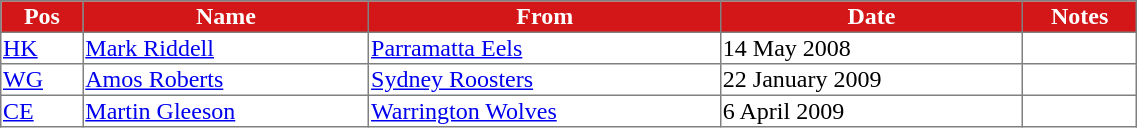<table border="1" width="60%" style="border-collapse:collapse;">
<tr bgcolor="#D31718" style="color:#FFFFFF;">
<th>Pos</th>
<th>Name</th>
<th>From</th>
<th>Date</th>
<th>Notes</th>
</tr>
<tr>
<td><a href='#'>HK</a></td>
<td><a href='#'>Mark Riddell</a></td>
<td><a href='#'>Parramatta Eels</a></td>
<td>14 May 2008</td>
<td></td>
</tr>
<tr>
<td><a href='#'>WG</a></td>
<td><a href='#'>Amos Roberts</a></td>
<td><a href='#'>Sydney Roosters</a></td>
<td>22 January 2009</td>
<td></td>
</tr>
<tr>
<td><a href='#'>CE</a></td>
<td><a href='#'>Martin Gleeson</a></td>
<td><a href='#'>Warrington Wolves</a></td>
<td>6 April 2009</td>
<td></td>
</tr>
</table>
